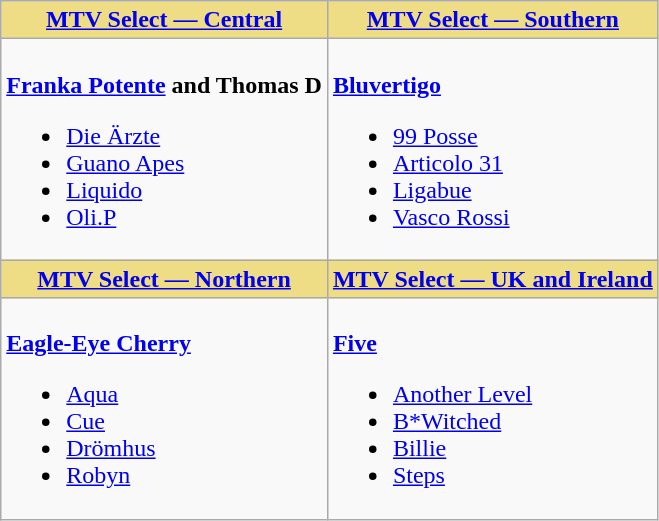<table class=wikitable style="width=100%">
<tr>
<th style="background:#EEDD85; width=50%"><a href='#'>MTV Select — Central</a></th>
<th style="background:#EEDD85; width=50%"><a href='#'>MTV Select — Southern</a></th>
</tr>
<tr>
<td valign="top"><br><strong><a href='#'>Franka Potente</a> and Thomas D</strong><ul><li><a href='#'>Die Ärzte</a></li><li><a href='#'>Guano Apes</a></li><li><a href='#'>Liquido</a></li><li><a href='#'>Oli.P</a></li></ul></td>
<td valign="top"><br><strong><a href='#'>Bluvertigo</a></strong><ul><li><a href='#'>99 Posse</a></li><li><a href='#'>Articolo 31</a></li><li><a href='#'>Ligabue</a></li><li><a href='#'>Vasco Rossi</a></li></ul></td>
</tr>
<tr>
<th style="background:#EEDD85; width=50%"><a href='#'>MTV Select — Northern</a></th>
<th style="background:#EEDD85; width=50%"><a href='#'>MTV Select — UK and Ireland</a></th>
</tr>
<tr>
<td valign="top"><br><strong><a href='#'>Eagle-Eye Cherry</a></strong><ul><li><a href='#'>Aqua</a></li><li><a href='#'>Cue</a></li><li><a href='#'>Drömhus</a></li><li><a href='#'>Robyn</a></li></ul></td>
<td valign="top"><br><strong><a href='#'>Five</a></strong><ul><li><a href='#'>Another Level</a></li><li><a href='#'>B*Witched</a></li><li><a href='#'>Billie</a></li><li><a href='#'>Steps</a></li></ul></td>
</tr>
</table>
